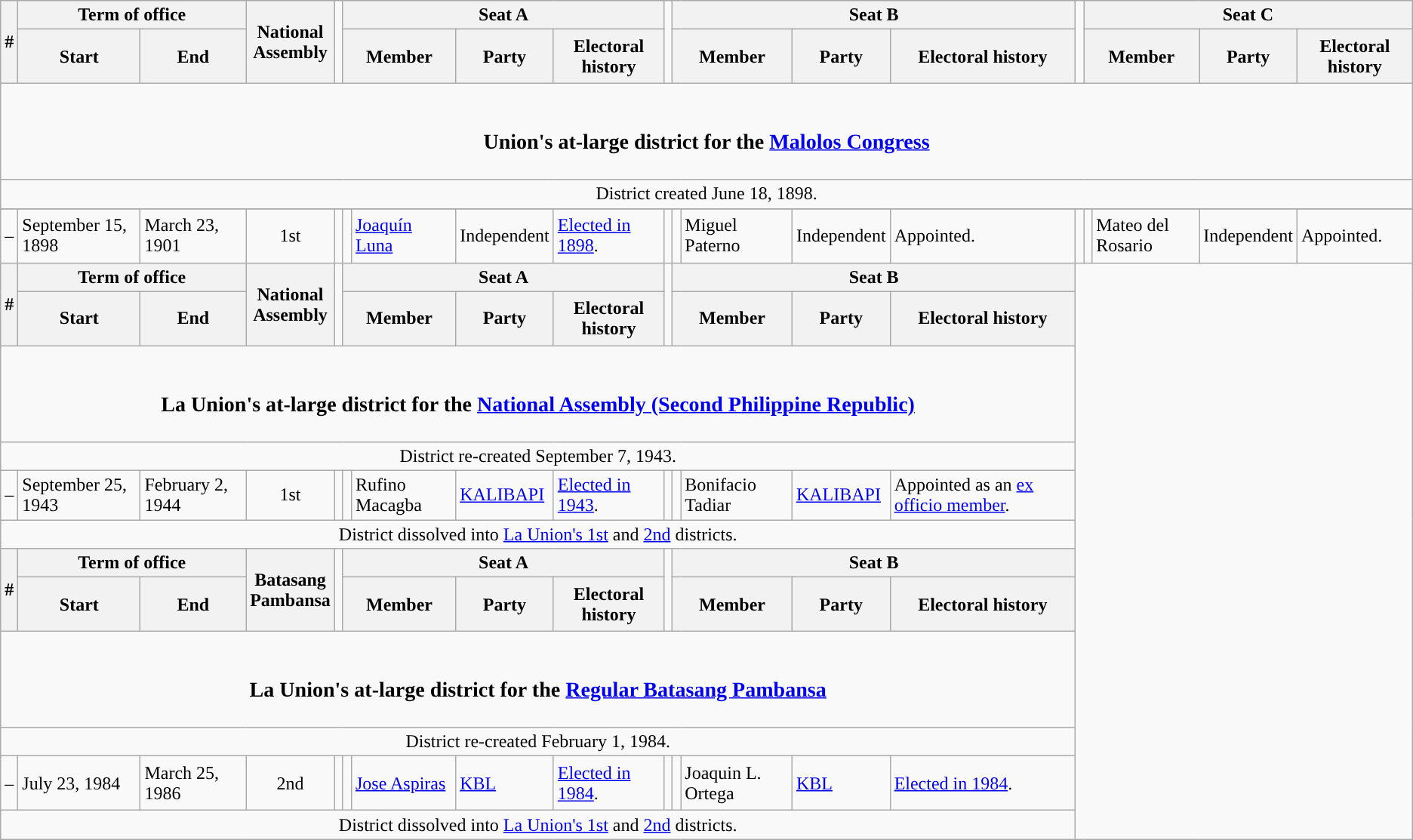<table class=wikitable>
<tr>
<th rowspan=2>#</th>
<th colspan=2>Term of office</th>
<th rowspan=2>National<br>Assembly</th>
<td rowspan=2></td>
<th colspan=4>Seat A</th>
<td rowspan=2></td>
<th colspan=4>Seat B</th>
<td rowspan=2></td>
<th colspan=4>Seat C</th>
</tr>
<tr style="height:3em">
<th>Start</th>
<th>End</th>
<th colspan="2" style="text-align:center;">Member</th>
<th>Party</th>
<th>Electoral history</th>
<th colspan="2" style="text-align:center;">Member</th>
<th>Party</th>
<th>Electoral history</th>
<th colspan="2" style="text-align:center;">Member</th>
<th>Party</th>
<th>Electoral history</th>
</tr>
<tr>
<td colspan="19" style="text-align:center;"><br><h3>Union's at-large district for the <a href='#'>Malolos Congress</a></h3></td>
</tr>
<tr>
<td colspan="19" style="text-align:center;">District created June 18, 1898.</td>
</tr>
<tr>
</tr>
<tr style="height:3em">
<td style="text-align:center;">–</td>
<td>September 15, 1898</td>
<td>March 23, 1901</td>
<td style="text-align:center;">1st</td>
<td></td>
<td style="background:"></td>
<td><a href='#'>Joaquín Luna</a></td>
<td>Independent</td>
<td><a href='#'>Elected in 1898</a>.</td>
<td></td>
<td style="background:"></td>
<td>Miguel Paterno</td>
<td>Independent</td>
<td>Appointed.</td>
<td></td>
<td style="background:"></td>
<td>Mateo del Rosario</td>
<td>Independent</td>
<td>Appointed.</td>
</tr>
<tr>
<th rowspan=2>#</th>
<th colspan=2>Term of office</th>
<th rowspan=2>National<br>Assembly</th>
<td rowspan=2></td>
<th colspan=4>Seat A</th>
<td rowspan=2></td>
<th colspan=4>Seat B</th>
</tr>
<tr style="height:3em">
<th>Start</th>
<th>End</th>
<th colspan="2" style="text-align:center;">Member</th>
<th>Party</th>
<th>Electoral history</th>
<th colspan="2" style="text-align:center;">Member</th>
<th>Party</th>
<th>Electoral history</th>
</tr>
<tr>
<td colspan="14" style="text-align:center;"><br><h3>La Union's at-large district for the <a href='#'>National Assembly (Second Philippine Republic)</a></h3></td>
</tr>
<tr>
<td colspan="14" style="text-align:center;">District re-created September 7, 1943.</td>
</tr>
<tr>
<td style="text-align:center;">–</td>
<td>September 25, 1943</td>
<td>February 2, 1944</td>
<td style="text-align:center;">1st</td>
<td></td>
<td style="background:"></td>
<td>Rufino Macagba</td>
<td><a href='#'>KALIBAPI</a></td>
<td><a href='#'>Elected in 1943</a>.</td>
<td></td>
<td style="background:"></td>
<td>Bonifacio Tadiar</td>
<td><a href='#'>KALIBAPI</a></td>
<td>Appointed as an <a href='#'>ex officio member</a>.</td>
</tr>
<tr>
<td colspan="14" style="text-align:center;">District dissolved into <a href='#'>La Union's 1st</a> and <a href='#'>2nd</a> districts.</td>
</tr>
<tr>
<th rowspan=2>#</th>
<th colspan=2>Term of office</th>
<th rowspan=2>Batasang<br>Pambansa</th>
<td rowspan=2></td>
<th colspan=4>Seat A</th>
<td rowspan=2></td>
<th colspan=4>Seat B</th>
</tr>
<tr style="height:3em">
<th>Start</th>
<th>End</th>
<th colspan="2" style="text-align:center;">Member</th>
<th>Party</th>
<th>Electoral history</th>
<th colspan="2" style="text-align:center;">Member</th>
<th>Party</th>
<th>Electoral history</th>
</tr>
<tr>
<td colspan="14" style="text-align:center;"><br><h3>La Union's at-large district for the <a href='#'>Regular Batasang Pambansa</a></h3></td>
</tr>
<tr>
<td colspan="14" style="text-align:center;">District re-created February 1, 1984.</td>
</tr>
<tr style="height:3em">
<td style="text-align:center;">–</td>
<td>July 23, 1984</td>
<td>March 25, 1986</td>
<td style="text-align:center;">2nd</td>
<td></td>
<td style="background:"></td>
<td><a href='#'>Jose Aspiras</a></td>
<td><a href='#'>KBL</a></td>
<td><a href='#'>Elected in 1984</a>.</td>
<td></td>
<td style="background:"></td>
<td>Joaquin L. Ortega</td>
<td><a href='#'>KBL</a></td>
<td><a href='#'>Elected in 1984</a>.</td>
</tr>
<tr>
<td colspan="14" style="text-align:center;">District dissolved into <a href='#'>La Union's 1st</a> and <a href='#'>2nd</a> districts.</td>
</tr>
</table>
